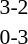<table style="width:50%;" cellspacing="1">
<tr>
<th width=15%></th>
<th width=10%></th>
<th width=15%></th>
</tr>
<tr>
</tr>
<tr style=font-size:90%>
<td align=right></td>
<td align=center>3-2</td>
<td></td>
</tr>
<tr style=font-size:90%>
<td align=right></td>
<td align=center>0-3</td>
<td></td>
</tr>
</table>
